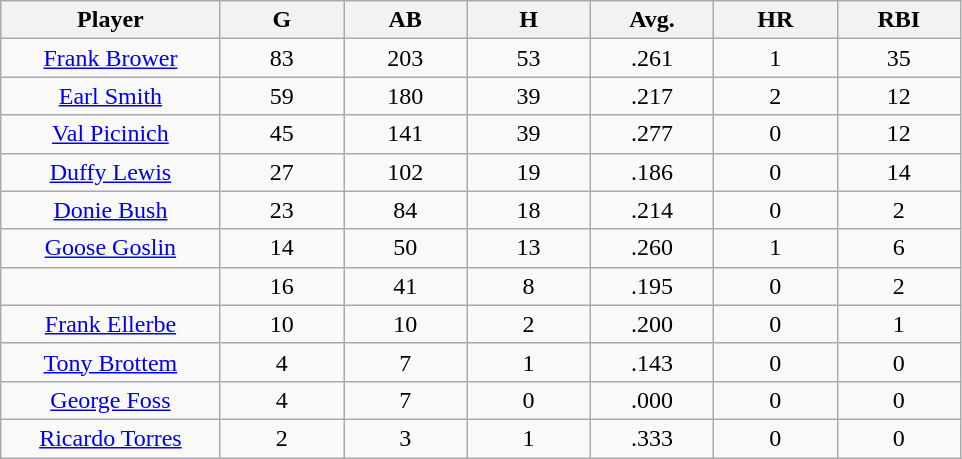<table class="wikitable sortable">
<tr>
<th bgcolor="#DDDDFF" width="16%">Player</th>
<th bgcolor="#DDDDFF" width="9%">G</th>
<th bgcolor="#DDDDFF" width="9%">AB</th>
<th bgcolor="#DDDDFF" width="9%">H</th>
<th bgcolor="#DDDDFF" width="9%">Avg.</th>
<th bgcolor="#DDDDFF" width="9%">HR</th>
<th bgcolor="#DDDDFF" width="9%">RBI</th>
</tr>
<tr align="center">
<td><a href='#'>Frank Brower</a></td>
<td>83</td>
<td>203</td>
<td>53</td>
<td>.261</td>
<td>1</td>
<td>35</td>
</tr>
<tr align="center">
<td><a href='#'>Earl Smith</a></td>
<td>59</td>
<td>180</td>
<td>39</td>
<td>.217</td>
<td>2</td>
<td>12</td>
</tr>
<tr align="center">
<td><a href='#'>Val Picinich</a></td>
<td>45</td>
<td>141</td>
<td>39</td>
<td>.277</td>
<td>0</td>
<td>12</td>
</tr>
<tr align="center">
<td><a href='#'>Duffy Lewis</a></td>
<td>27</td>
<td>102</td>
<td>19</td>
<td>.186</td>
<td>0</td>
<td>14</td>
</tr>
<tr align="center">
<td><a href='#'>Donie Bush</a></td>
<td>23</td>
<td>84</td>
<td>18</td>
<td>.214</td>
<td>0</td>
<td>2</td>
</tr>
<tr align="center">
<td><a href='#'>Goose Goslin</a></td>
<td>14</td>
<td>50</td>
<td>13</td>
<td>.260</td>
<td>1</td>
<td>6</td>
</tr>
<tr align="center">
<td></td>
<td>16</td>
<td>41</td>
<td>8</td>
<td>.195</td>
<td>0</td>
<td>2</td>
</tr>
<tr align="center">
<td><a href='#'>Frank Ellerbe</a></td>
<td>10</td>
<td>10</td>
<td>2</td>
<td>.200</td>
<td>0</td>
<td>1</td>
</tr>
<tr align="center">
<td><a href='#'>Tony Brottem</a></td>
<td>4</td>
<td>7</td>
<td>1</td>
<td>.143</td>
<td>0</td>
<td>0</td>
</tr>
<tr align="center">
<td><a href='#'>George Foss</a></td>
<td>4</td>
<td>7</td>
<td>0</td>
<td>.000</td>
<td>0</td>
<td>0</td>
</tr>
<tr align="center">
<td><a href='#'>Ricardo Torres</a></td>
<td>2</td>
<td>3</td>
<td>1</td>
<td>.333</td>
<td>0</td>
<td>0</td>
</tr>
</table>
